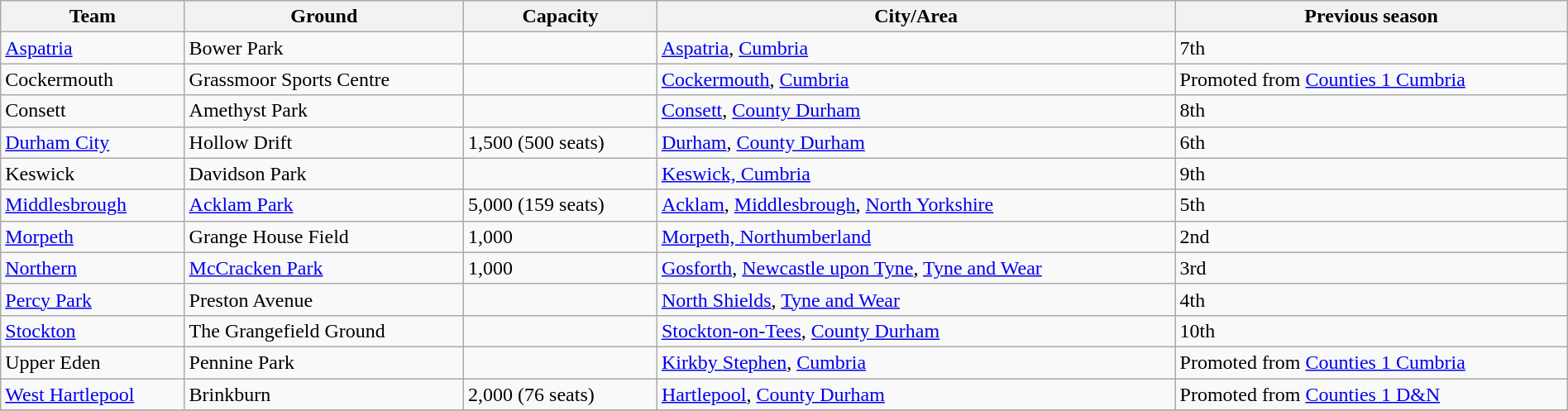<table class="wikitable sortable" width=100%>
<tr>
<th>Team</th>
<th>Ground</th>
<th>Capacity</th>
<th>City/Area</th>
<th>Previous season</th>
</tr>
<tr>
<td><a href='#'>Aspatria</a></td>
<td>Bower Park</td>
<td></td>
<td><a href='#'>Aspatria</a>, <a href='#'>Cumbria</a></td>
<td>7th</td>
</tr>
<tr>
<td>Cockermouth</td>
<td>Grassmoor Sports Centre</td>
<td></td>
<td><a href='#'>Cockermouth</a>, <a href='#'>Cumbria</a></td>
<td>Promoted from <a href='#'>Counties 1 Cumbria</a></td>
</tr>
<tr>
<td>Consett</td>
<td>Amethyst Park</td>
<td></td>
<td><a href='#'>Consett</a>, <a href='#'>County Durham</a></td>
<td>8th</td>
</tr>
<tr>
<td><a href='#'>Durham City</a></td>
<td>Hollow Drift</td>
<td>1,500 (500 seats)</td>
<td><a href='#'>Durham</a>, <a href='#'>County Durham</a></td>
<td>6th</td>
</tr>
<tr>
<td>Keswick</td>
<td>Davidson Park</td>
<td></td>
<td><a href='#'>Keswick, Cumbria</a></td>
<td>9th</td>
</tr>
<tr>
<td><a href='#'>Middlesbrough</a></td>
<td><a href='#'>Acklam Park</a></td>
<td>5,000 (159 seats)</td>
<td><a href='#'>Acklam</a>, <a href='#'>Middlesbrough</a>, <a href='#'>North Yorkshire</a></td>
<td>5th</td>
</tr>
<tr>
<td><a href='#'>Morpeth</a></td>
<td>Grange House Field</td>
<td>1,000</td>
<td><a href='#'>Morpeth, Northumberland</a></td>
<td>2nd</td>
</tr>
<tr>
<td><a href='#'>Northern</a></td>
<td><a href='#'>McCracken Park</a></td>
<td>1,000</td>
<td><a href='#'>Gosforth</a>, <a href='#'>Newcastle upon Tyne</a>, <a href='#'>Tyne and Wear</a></td>
<td>3rd</td>
</tr>
<tr>
<td><a href='#'>Percy Park</a></td>
<td>Preston Avenue</td>
<td></td>
<td><a href='#'>North Shields</a>, <a href='#'>Tyne and Wear</a></td>
<td>4th</td>
</tr>
<tr>
<td><a href='#'>Stockton</a></td>
<td>The Grangefield Ground</td>
<td></td>
<td><a href='#'>Stockton-on-Tees</a>, <a href='#'>County Durham</a></td>
<td>10th</td>
</tr>
<tr>
<td>Upper Eden</td>
<td>Pennine Park</td>
<td></td>
<td><a href='#'>Kirkby Stephen</a>, <a href='#'>Cumbria</a></td>
<td>Promoted from <a href='#'>Counties 1 Cumbria</a></td>
</tr>
<tr>
<td><a href='#'>West Hartlepool</a></td>
<td>Brinkburn</td>
<td>2,000 (76 seats)</td>
<td><a href='#'>Hartlepool</a>, <a href='#'>County Durham</a></td>
<td>Promoted from <a href='#'>Counties 1 D&N</a></td>
</tr>
<tr>
</tr>
</table>
